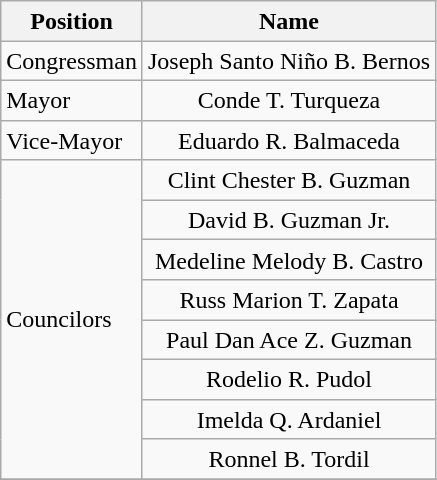<table class="wikitable" style="line-height:1.20em; font-size:100%;">
<tr>
<th>Position</th>
<th>Name</th>
</tr>
<tr>
<td>Congressman</td>
<td style="text-align:center;">Joseph Santo Niño B. Bernos</td>
</tr>
<tr>
<td>Mayor</td>
<td style="text-align:center;">Conde T. Turqueza</td>
</tr>
<tr>
<td>Vice-Mayor</td>
<td style="text-align:center;">Eduardo R. Balmaceda</td>
</tr>
<tr>
<td rowspan=8>Councilors</td>
<td style="text-align:center;">Clint Chester B. Guzman</td>
</tr>
<tr>
<td style="text-align:center;">David B. Guzman Jr.</td>
</tr>
<tr>
<td style="text-align:center;">Medeline Melody B. Castro</td>
</tr>
<tr>
<td style="text-align:center;">Russ Marion T. Zapata</td>
</tr>
<tr>
<td style="text-align:center;">Paul Dan Ace Z. Guzman</td>
</tr>
<tr>
<td style="text-align:center;">Rodelio R. Pudol</td>
</tr>
<tr>
<td style="text-align:center;">Imelda Q. Ardaniel</td>
</tr>
<tr>
<td style="text-align:center;">Ronnel B. Tordil</td>
</tr>
<tr>
</tr>
</table>
